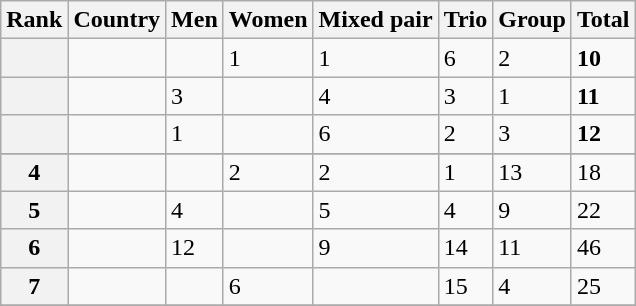<table class="wikitable sortable">
<tr>
<th>Rank</th>
<th>Country</th>
<th>Men</th>
<th>Women</th>
<th>Mixed pair</th>
<th>Trio</th>
<th>Group</th>
<th>Total</th>
</tr>
<tr>
<th></th>
<td></td>
<td></td>
<td>1</td>
<td>1</td>
<td>6</td>
<td>2</td>
<td><strong>10</strong></td>
</tr>
<tr>
<th></th>
<td></td>
<td>3</td>
<td></td>
<td>4</td>
<td>3</td>
<td>1</td>
<td><strong>11</strong></td>
</tr>
<tr>
<th></th>
<td></td>
<td>1</td>
<td></td>
<td>6</td>
<td>2</td>
<td>3</td>
<td><strong>12</strong></td>
</tr>
<tr>
</tr>
<tr>
<th>4</th>
<td></td>
<td></td>
<td>2</td>
<td>2</td>
<td>1</td>
<td>13</td>
<td>18</td>
</tr>
<tr>
<th>5</th>
<td></td>
<td>4</td>
<td></td>
<td>5</td>
<td>4</td>
<td>9</td>
<td>22</td>
</tr>
<tr>
<th>6</th>
<td></td>
<td>12</td>
<td></td>
<td>9</td>
<td>14</td>
<td>11</td>
<td>46</td>
</tr>
<tr>
<th>7</th>
<td></td>
<td></td>
<td>6</td>
<td></td>
<td>15</td>
<td>4</td>
<td>25</td>
</tr>
<tr>
</tr>
</table>
